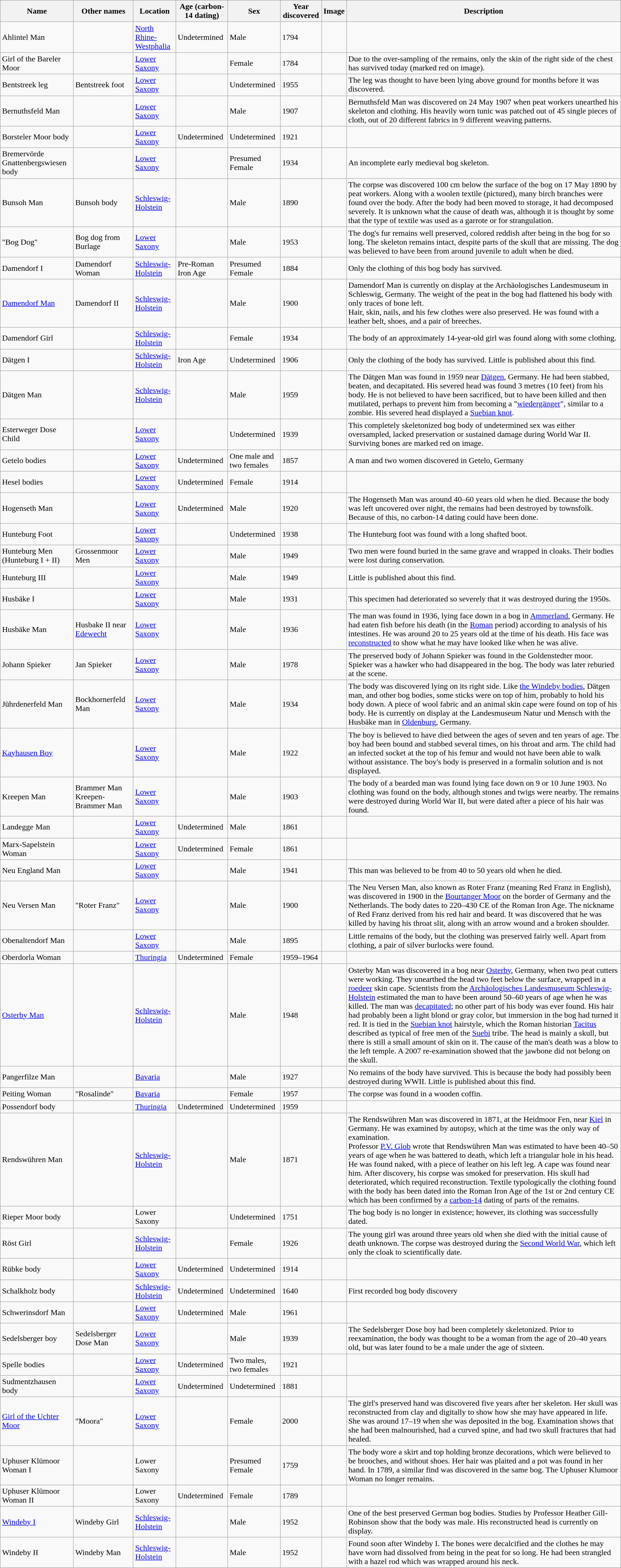<table class="wikitable sortable">
<tr>
<th scope="col">Name</th>
<th scope="col">Other names</th>
<th scope="col">Location</th>
<th scope="col">Age (carbon-14 dating)</th>
<th scope="col">Sex</th>
<th scope="col">Year discovered</th>
<th scope="col" class="unsortable">Image</th>
<th scope="col">Description</th>
</tr>
<tr>
<td>Ahlintel Man</td>
<td></td>
<td><a href='#'>North Rhine-Westphalia</a></td>
<td>Undetermined</td>
<td>Male</td>
<td>1794</td>
<td></td>
<td></td>
</tr>
<tr>
<td>Girl of the Bareler Moor</td>
<td></td>
<td><a href='#'>Lower Saxony</a></td>
<td></td>
<td>Female</td>
<td>1784</td>
<td></td>
<td>Due to the over-sampling of the remains, only the skin of the right side of the chest has survived today (marked red on image).</td>
</tr>
<tr>
<td>Bentstreek leg</td>
<td>Bentstreek foot</td>
<td><a href='#'>Lower Saxony</a></td>
<td></td>
<td>Undetermined</td>
<td>1955</td>
<td></td>
<td>The leg was thought to have been lying above ground for months before it was discovered.</td>
</tr>
<tr>
<td>Bernuthsfeld Man </td>
<td></td>
<td><a href='#'>Lower Saxony</a></td>
<td></td>
<td>Male</td>
<td>1907</td>
<td></td>
<td>Bernuthsfeld Man was discovered on 24 May 1907 when peat workers unearthed his skeleton and clothing. His heavily worn tunic was patched out of 45 single pieces of cloth, out of 20 different fabrics in 9 different weaving patterns.</td>
</tr>
<tr>
<td>Borsteler Moor body</td>
<td></td>
<td><a href='#'>Lower Saxony</a></td>
<td>Undetermined</td>
<td>Undetermined</td>
<td>1921</td>
<td></td>
<td></td>
</tr>
<tr>
<td>Bremervörde Gnattenbergswiesen body</td>
<td></td>
<td><a href='#'>Lower Saxony</a></td>
<td></td>
<td>Presumed Female</td>
<td>1934</td>
<td></td>
<td>An incomplete early medieval bog skeleton.</td>
</tr>
<tr>
<td>Bunsoh Man </td>
<td>Bunsoh body</td>
<td><a href='#'>Schleswig-Holstein</a></td>
<td></td>
<td>Male</td>
<td>1890</td>
<td></td>
<td>The corpse was discovered 100 cm below the surface of the bog on 17 May 1890 by peat workers. Along with a woolen textile (pictured), many birch branches were found over the body. After the body had been moved to storage, it had decomposed severely. It is unknown what the cause of death was, although it is thought by some that the type of textile was used as a garrote or for strangulation.</td>
</tr>
<tr>
<td>"Bog Dog" </td>
<td>Bog dog from Burlage</td>
<td><a href='#'>Lower Saxony</a></td>
<td></td>
<td>Male</td>
<td>1953</td>
<td></td>
<td>The dog's fur remains well preserved, colored reddish after being in the bog for so long. The skeleton remains intact, despite parts of the skull that are missing. The dog was believed to have been from around juvenile to adult when he died.</td>
</tr>
<tr>
<td>Damendorf I</td>
<td>Damendorf Woman</td>
<td><a href='#'>Schleswig-Holstein</a></td>
<td>Pre-Roman Iron Age</td>
<td>Presumed Female</td>
<td>1884</td>
<td></td>
<td>Only the clothing of this bog body has survived.</td>
</tr>
<tr>
<td><a href='#'>Damendorf Man</a></td>
<td>Damendorf II</td>
<td><a href='#'>Schleswig-Holstein</a></td>
<td></td>
<td>Male</td>
<td>1900</td>
<td></td>
<td>Damendorf Man is currently on display at the Archäologisches Landesmuseum in Schleswig, Germany. The weight of the peat in the bog had flattened his body with only traces of bone left.<br>Hair, skin, nails, and his few clothes were also preserved. He was found with a leather belt, shoes, and a pair of breeches.</td>
</tr>
<tr>
<td> Damendorf Girl</td>
<td></td>
<td><a href='#'>Schleswig-Holstein</a></td>
<td></td>
<td>Female</td>
<td>1934</td>
<td></td>
<td>The body of an approximately 14-year-old girl was found along with some clothing.</td>
</tr>
<tr>
<td>Dätgen I</td>
<td></td>
<td><a href='#'>Schleswig-Holstein</a></td>
<td>Iron Age</td>
<td>Undetermined</td>
<td>1906</td>
<td></td>
<td>Only the clothing of the body has survived. Little is published about this find.</td>
</tr>
<tr>
<td>Dätgen Man</td>
<td></td>
<td><a href='#'>Schleswig-Holstein</a></td>
<td></td>
<td>Male</td>
<td>1959</td>
<td><br></td>
<td>The Dätgen Man was found in 1959 near <a href='#'>Dätgen</a>, Germany. He had been stabbed, beaten, and decapitated. His severed head was found 3 metres (10 feet) from his body. He is not believed to have been sacrificed, but to have been killed and then mutilated, perhaps to prevent him from becoming a "<a href='#'>wiedergänger</a>", similar to a zombie. His severed head displayed a <a href='#'>Suebian knot</a>.</td>
</tr>
<tr>
<td>Esterweger Dose Child</td>
<td></td>
<td><a href='#'>Lower Saxony</a></td>
<td></td>
<td>Undetermined</td>
<td>1939</td>
<td></td>
<td>This completely skeletonized bog body of undetermined sex was either oversampled, lacked preservation or sustained damage during World War II. Surviving bones are marked red on image.</td>
</tr>
<tr>
<td>Getelo bodies</td>
<td></td>
<td><a href='#'>Lower Saxony</a></td>
<td>Undetermined</td>
<td>One male and two females</td>
<td>1857</td>
<td></td>
<td>A man and two women discovered in Getelo, Germany</td>
</tr>
<tr>
<td>Hesel bodies</td>
<td></td>
<td><a href='#'>Lower Saxony</a></td>
<td>Undetermined</td>
<td>Female</td>
<td>1914</td>
<td></td>
<td></td>
</tr>
<tr>
<td>Hogenseth Man</td>
<td></td>
<td><a href='#'>Lower Saxony</a></td>
<td>Undetermined</td>
<td>Male</td>
<td>1920</td>
<td></td>
<td>The Hogenseth Man was around 40–60 years old when he died. Because the body was left uncovered over night, the remains had been destroyed by townsfolk. Because of this, no carbon-14 dating could have been done.</td>
</tr>
<tr>
<td>Hunteburg Foot</td>
<td></td>
<td><a href='#'>Lower Saxony</a></td>
<td></td>
<td>Undetermined</td>
<td>1938</td>
<td></td>
<td>The Hunteburg foot was found with a long shafted boot.</td>
</tr>
<tr>
<td>Hunteburg Men (Hunteburg I + II)</td>
<td>Grossenmoor Men</td>
<td><a href='#'>Lower Saxony</a></td>
<td></td>
<td>Male</td>
<td>1949</td>
<td></td>
<td>Two men were found buried in the same grave and wrapped in cloaks. Their bodies were lost during conservation.</td>
</tr>
<tr>
<td>Hunteburg III</td>
<td></td>
<td><a href='#'>Lower Saxony</a></td>
<td></td>
<td>Male</td>
<td>1949</td>
<td></td>
<td>Little is published about this find.</td>
</tr>
<tr>
<td>Husbäke I</td>
<td></td>
<td><a href='#'>Lower Saxony</a></td>
<td></td>
<td>Male</td>
<td>1931</td>
<td></td>
<td>This specimen had deteriorated so severely that it was destroyed during the 1950s.</td>
</tr>
<tr>
<td>Husbäke Man</td>
<td>Husbake II near <a href='#'>Edewecht</a></td>
<td><a href='#'>Lower Saxony</a></td>
<td></td>
<td>Male</td>
<td>1936</td>
<td></td>
<td>The man was found in 1936, lying face down in a bog in <a href='#'>Ammerland</a>, Germany. He had eaten fish before his death (in the <a href='#'>Roman</a> period) according to analysis of his intestines. He was around 20 to 25 years old at the time of his death. His face was <a href='#'>reconstructed</a> to show what he may have looked like when he was alive.</td>
</tr>
<tr>
<td>Johann Spieker</td>
<td>Jan Spieker</td>
<td><a href='#'>Lower Saxony</a></td>
<td></td>
<td>Male</td>
<td>1978</td>
<td></td>
<td>The preserved body of Johann Spieker was found in the Goldenstedter moor. Spieker was a hawker who had disappeared in the bog. The body was later reburied at the scene.</td>
</tr>
<tr>
<td>Jührdenerfeld Man</td>
<td>Bockhornerfeld Man</td>
<td><a href='#'>Lower Saxony</a></td>
<td></td>
<td>Male</td>
<td>1934</td>
<td></td>
<td>The body was discovered lying on its right side. Like <a href='#'>the Windeby bodies</a>, Dätgen man, and other bog bodies, some sticks were on top of him, probably to hold his body down. A piece of wool fabric and an animal skin cape were found on top of his body. He is currently on display at the Landesmuseum Natur und Mensch with the Husbäke man in <a href='#'>Oldenburg</a>, Germany.</td>
</tr>
<tr>
<td><a href='#'>Kayhausen Boy</a></td>
<td></td>
<td><a href='#'>Lower Saxony</a></td>
<td></td>
<td>Male</td>
<td>1922</td>
<td></td>
<td>The boy is believed to have died between the ages of seven and ten years of age. The boy had been bound and stabbed several times, on his throat and arm. The child had an infected socket at the top of his femur and would not have been able to walk without assistance. The boy's body is preserved in a formalin solution and is not displayed.</td>
</tr>
<tr>
<td>Kreepen Man</td>
<td>Brammer Man Kreepen-Brammer Man</td>
<td><a href='#'>Lower Saxony</a></td>
<td></td>
<td>Male</td>
<td>1903</td>
<td></td>
<td>The body of a bearded man was found lying face down on 9 or 10 June 1903. No clothing was found on the body, although stones and twigs were nearby.  The remains were destroyed during World War II, but were dated after a piece of his hair was found.</td>
</tr>
<tr>
<td>Landegge Man</td>
<td></td>
<td><a href='#'>Lower Saxony</a></td>
<td>Undetermined</td>
<td>Male</td>
<td>1861</td>
<td></td>
<td></td>
</tr>
<tr>
<td>Marx-Sapelstein Woman</td>
<td></td>
<td><a href='#'>Lower Saxony</a></td>
<td>Undetermined</td>
<td>Female</td>
<td>1861</td>
<td></td>
<td></td>
</tr>
<tr>
<td>Neu England Man</td>
<td></td>
<td><a href='#'>Lower Saxony</a></td>
<td></td>
<td>Male</td>
<td>1941</td>
<td></td>
<td>This man was believed to be from 40 to 50 years old when he died.</td>
</tr>
<tr>
<td>Neu Versen Man</td>
<td>"Roter Franz"</td>
<td><a href='#'>Lower Saxony</a></td>
<td></td>
<td>Male</td>
<td>1900</td>
<td></td>
<td>The Neu Versen Man, also known as Roter Franz (meaning Red Franz in English), was discovered in 1900 in the <a href='#'>Bourtanger Moor</a> on the border of Germany and the Netherlands. The body dates to 220–430 CE of the Roman Iron Age. The nickname of Red Franz derived from his red hair and beard. It was discovered that he was killed by having his throat slit, along with an arrow wound and a broken shoulder.</td>
</tr>
<tr>
<td>Obenaltendorf Man</td>
<td></td>
<td><a href='#'>Lower Saxony</a></td>
<td></td>
<td>Male</td>
<td>1895</td>
<td><br></td>
<td>Little remains of the body, but the clothing was preserved fairly well. Apart from clothing, a pair of silver burlocks were found.</td>
</tr>
<tr>
<td>Oberdorla Woman</td>
<td></td>
<td><a href='#'>Thuringia</a></td>
<td>Undetermined</td>
<td>Female</td>
<td>1959–1964</td>
<td></td>
<td></td>
</tr>
<tr>
<td><a href='#'>Osterby Man</a></td>
<td></td>
<td><a href='#'>Schleswig-Holstein</a></td>
<td></td>
<td>Male</td>
<td>1948</td>
<td></td>
<td>Osterby Man was discovered in a bog near <a href='#'>Osterby</a>, Germany, when two peat cutters were working. They unearthed the head two feet below the surface, wrapped in a <a href='#'>roedeer</a> skin cape. Scientists from the <a href='#'>Archäologisches Landesmuseum Schleswig-Holstein</a> estimated the man to have been around 50–60 years of age when he was killed. The man was <a href='#'>decapitated</a>; no other part of his body was ever found. His hair had probably been a light blond or gray color, but immersion in the bog had turned it red. It is tied in the <a href='#'>Suebian knot</a> hairstyle, which the Roman historian <a href='#'>Tacitus</a> described as typical of free men of the <a href='#'>Suebi</a> tribe. The head is mainly a skull, but there is still a small amount of skin on it. The cause of the man's death was a blow to the left temple. A 2007 re-examination showed that the jawbone did not belong on the skull.</td>
</tr>
<tr>
<td>Pangerfilze Man</td>
<td></td>
<td><a href='#'>Bavaria</a></td>
<td></td>
<td>Male</td>
<td>1927</td>
<td></td>
<td>No remains of the body have survived. This is because the body had possibly been destroyed during WWII. Little is published about this find.</td>
</tr>
<tr>
<td>Peiting Woman</td>
<td>"Rosalinde"</td>
<td><a href='#'>Bavaria</a></td>
<td></td>
<td>Female</td>
<td>1957</td>
<td></td>
<td>The corpse was found in a wooden coffin.</td>
</tr>
<tr>
<td>Possendorf body</td>
<td></td>
<td><a href='#'>Thuringia</a></td>
<td>Undetermined</td>
<td>Undetermined</td>
<td>1959</td>
<td></td>
<td></td>
</tr>
<tr>
<td>Rendswühren Man</td>
<td></td>
<td><a href='#'>Schleswig-Holstein</a></td>
<td></td>
<td>Male</td>
<td>1871</td>
<td></td>
<td>The Rendswühren Man was discovered in 1871, at the Heidmoor Fen, near <a href='#'>Kiel</a> in Germany. He was examined by autopsy, which at the time was the only way of examination.<br>Professor <a href='#'>P.V. Glob</a> wrote that Rendswühren Man was estimated to have been 40–50 years of age when he was battered to death, which left a triangular hole in his head. He was found naked, with a piece of leather on his left leg. A cape was found near him. After discovery, his corpse was smoked for preservation. His skull had deteriorated, which required reconstruction. Textile typologically the clothing found with the body has been dated into the Roman Iron Age of the 1st or 2nd century CE which has been confirmed by a <a href='#'>carbon-14</a> dating of parts of the remains.</td>
</tr>
<tr>
<td>Rieper Moor body</td>
<td></td>
<td>Lower Saxony</td>
<td></td>
<td>Undetermined</td>
<td>1751</td>
<td></td>
<td>The bog body is no longer in existence; however, its clothing was successfully dated.</td>
</tr>
<tr>
<td>Röst Girl</td>
<td></td>
<td><a href='#'>Schleswig-Holstein</a></td>
<td></td>
<td>Female</td>
<td>1926</td>
<td></td>
<td>The young girl was around three years old when she died with the initial cause of death unknown. The corpse was destroyed during the <a href='#'>Second World War</a>, which left only the cloak to scientifically date.</td>
</tr>
<tr>
<td>Rübke body</td>
<td></td>
<td><a href='#'>Lower Saxony</a></td>
<td>Undetermined</td>
<td>Undetermined</td>
<td>1914</td>
<td></td>
<td></td>
</tr>
<tr>
<td>Schalkholz body</td>
<td></td>
<td><a href='#'>Schleswig-Holstein</a></td>
<td>Undetermined</td>
<td>Undetermined</td>
<td>1640</td>
<td></td>
<td>First recorded bog body discovery</td>
</tr>
<tr>
<td>Schwerinsdorf Man</td>
<td></td>
<td><a href='#'>Lower Saxony</a></td>
<td>Undetermined</td>
<td>Male</td>
<td>1961</td>
<td></td>
<td></td>
</tr>
<tr>
<td>Sedelsberger boy</td>
<td>Sedelsberger Dose Man</td>
<td><a href='#'>Lower Saxony</a></td>
<td></td>
<td>Male</td>
<td>1939</td>
<td></td>
<td>The Sedelsberger Dose boy had been completely skeletonized. Prior to reexamination, the body was thought to be a woman from the age of 20–40 years old, but was later found to be a male under the age of sixteen.</td>
</tr>
<tr>
<td>Spelle bodies</td>
<td></td>
<td><a href='#'>Lower Saxony</a></td>
<td>Undetermined</td>
<td>Two males, two females</td>
<td>1921</td>
<td></td>
<td></td>
</tr>
<tr>
<td>Sudmentzhausen body</td>
<td></td>
<td><a href='#'>Lower Saxony</a></td>
<td>Undetermined</td>
<td>Undetermined</td>
<td>1881</td>
<td></td>
<td></td>
</tr>
<tr>
<td><a href='#'>Girl of the Uchter Moor</a></td>
<td>"Moora"</td>
<td><a href='#'>Lower Saxony</a></td>
<td></td>
<td>Female</td>
<td>2000</td>
<td><br></td>
<td>The girl's preserved hand was discovered five years after her skeleton. Her skull was reconstructed from clay and digitally to show how she may have appeared in life. She was around 17–19 when she was deposited in the bog. Examination shows that she had been malnourished, had a curved spine, and had two skull fractures that had healed.</td>
</tr>
<tr>
<td>Uphuser Klümoor Woman I</td>
<td></td>
<td>Lower Saxony</td>
<td></td>
<td>Presumed Female</td>
<td>1759</td>
<td></td>
<td>The body wore a skirt and top holding bronze decorations, which were believed to be brooches, and without shoes. Her hair was plaited and a pot was found in her hand. In 1789, a similar find was discovered in the same bog. The Uphuser Klumoor Woman no longer remains.</td>
</tr>
<tr>
<td>Uphuser Klümoor Woman II</td>
<td></td>
<td>Lower Saxony</td>
<td>Undetermined</td>
<td>Female</td>
<td>1789</td>
<td></td>
<td></td>
</tr>
<tr>
<td><a href='#'>Windeby I</a></td>
<td>Windeby Girl</td>
<td><a href='#'>Schleswig-Holstein</a></td>
<td></td>
<td>Male</td>
<td>1952</td>
<td></td>
<td>One of the best preserved German bog bodies. Studies by Professor Heather Gill-Robinson show that the body was male. His reconstructed head is currently on display.</td>
</tr>
<tr>
<td>Windeby II </td>
<td>Windeby Man</td>
<td><a href='#'>Schleswig-Holstein</a></td>
<td></td>
<td>Male</td>
<td>1952</td>
<td></td>
<td>Found soon after Windeby I. The bones were decalcified and the clothes he may have worn had dissolved from being in the peat for so long. He had been strangled with a hazel rod which was wrapped around his neck.</td>
</tr>
</table>
